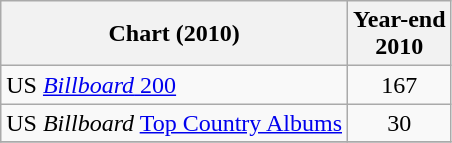<table class="wikitable">
<tr>
<th>Chart (2010)</th>
<th>Year-end<br>2010</th>
</tr>
<tr>
<td>US <a href='#'><em>Billboard</em> 200</a></td>
<td align="center">167</td>
</tr>
<tr>
<td>US <em>Billboard</em> <a href='#'>Top Country Albums</a></td>
<td align="center">30</td>
</tr>
<tr>
</tr>
</table>
